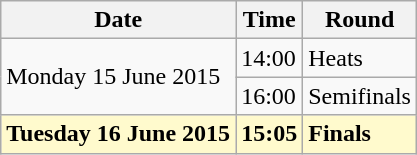<table class="wikitable">
<tr>
<th>Date</th>
<th>Time</th>
<th>Round</th>
</tr>
<tr>
<td rowspan=2>Monday 15 June 2015</td>
<td>14:00</td>
<td>Heats</td>
</tr>
<tr>
<td>16:00</td>
<td>Semifinals</td>
</tr>
<tr>
<td style=background:lemonchiffon><strong>Tuesday 16 June 2015</strong></td>
<td style=background:lemonchiffon><strong>15:05</strong></td>
<td style=background:lemonchiffon><strong>Finals</strong></td>
</tr>
</table>
